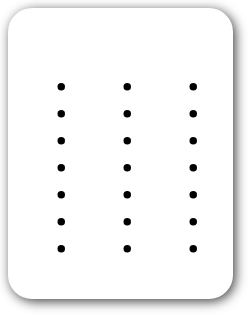<table style="border-radius:1em; box-shadow:0.1em 0.1em 0.5em rgba(0,0,0,0.75); background:white; border:1px solid white; padding:5px;">
<tr style="vertical-align:top;">
<td><br><ul><li></li><li></li><li></li><li></li><li></li><li></li><li></li></ul></td>
<td valign="top"><br><ul><li></li><li></li><li></li><li></li><li></li><li></li><li></li></ul></td>
<td valign="top"><br><ul><li></li><li></li><li></li><li></li><li></li><li></li><li></li></ul></td>
<td></td>
</tr>
</table>
